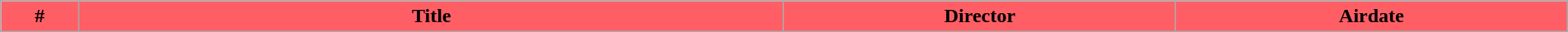<table class="wikitable plainrowheaders" style="width:100%; background:#FFFFFF;">
<tr>
<th style="background:#FF5F64" width="5%">#</th>
<th style="background:#FF5F64" width="45%">Title</th>
<th style="background:#FF5F64" width="25%">Director</th>
<th style="background:#FF5F64" width="25%">Airdate<br>




</th>
</tr>
</table>
